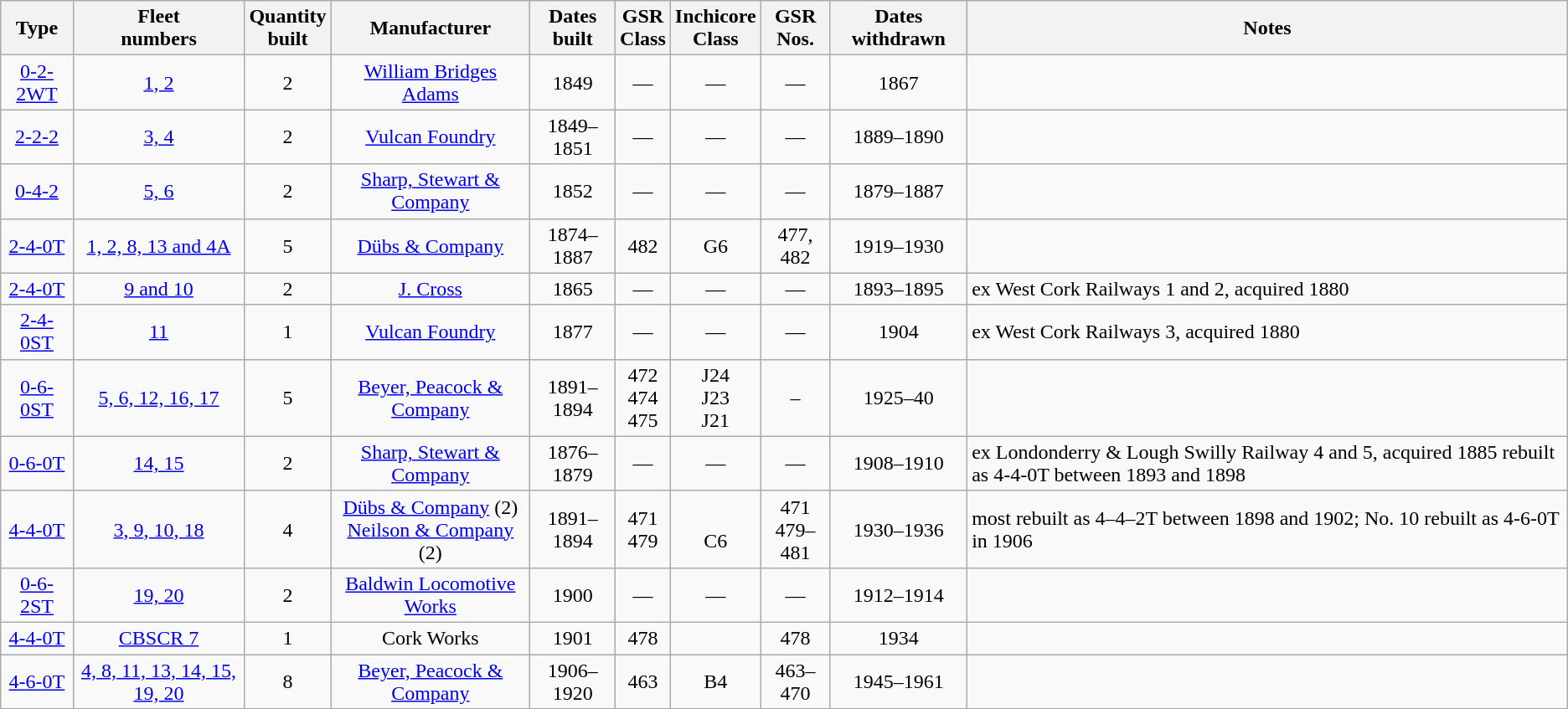<table class=wikitable style=text-align:center>
<tr>
<th>Type</th>
<th>Fleet<br>numbers</th>
<th>Quantity<br>built</th>
<th>Manufacturer</th>
<th>Dates<br>built</th>
<th>GSR<br>Class</th>
<th>Inchicore<br>Class</th>
<th>GSR<br>Nos.</th>
<th>Dates withdrawn</th>
<th>Notes</th>
</tr>
<tr>
<td><a href='#'>0-2-2WT</a></td>
<td><a href='#'>1, 2</a></td>
<td>2</td>
<td><a href='#'>William Bridges Adams</a></td>
<td>1849</td>
<td>—</td>
<td>—</td>
<td>—</td>
<td>1867</td>
<td align=left></td>
</tr>
<tr>
<td><a href='#'>2-2-2</a></td>
<td><a href='#'>3, 4</a></td>
<td>2</td>
<td><a href='#'>Vulcan Foundry</a></td>
<td>1849–1851</td>
<td>—</td>
<td>—</td>
<td>—</td>
<td>1889–1890</td>
<td align=left></td>
</tr>
<tr>
<td><a href='#'>0-4-2</a></td>
<td><a href='#'>5, 6</a></td>
<td>2</td>
<td><a href='#'>Sharp, Stewart & Company</a></td>
<td>1852</td>
<td>—</td>
<td>—</td>
<td>—</td>
<td>1879–1887</td>
<td align=left></td>
</tr>
<tr>
<td><a href='#'>2-4-0T</a></td>
<td><a href='#'>1, 2, 8, 13 and 4A</a></td>
<td>5</td>
<td><a href='#'>Dübs & Company</a></td>
<td>1874–1887</td>
<td>482</td>
<td>G6</td>
<td>477, 482</td>
<td>1919–1930</td>
<td align=left></td>
</tr>
<tr>
<td><a href='#'>2-4-0T</a></td>
<td><a href='#'>9 and 10</a></td>
<td>2</td>
<td><a href='#'>J. Cross</a></td>
<td>1865</td>
<td>—</td>
<td>—</td>
<td>—</td>
<td>1893–1895</td>
<td align=left>ex West Cork Railways 1 and 2, acquired 1880</td>
</tr>
<tr>
<td><a href='#'>2-4-0ST</a></td>
<td><a href='#'>11</a></td>
<td>1</td>
<td><a href='#'>Vulcan Foundry</a></td>
<td>1877</td>
<td>—</td>
<td>—</td>
<td>—</td>
<td>1904</td>
<td align=left>ex West Cork Railways 3, acquired 1880</td>
</tr>
<tr>
<td><a href='#'>0-6-0ST</a></td>
<td><a href='#'>5, 6, 12, 16, 17</a></td>
<td>5</td>
<td><a href='#'>Beyer, Peacock & Company</a></td>
<td>1891–1894</td>
<td>472<br>474<br>475</td>
<td>J24<br>J23<br>J21</td>
<td>–</td>
<td>1925–40</td>
<td align=left></td>
</tr>
<tr>
<td><a href='#'>0-6-0T</a></td>
<td><a href='#'>14, 15</a></td>
<td>2</td>
<td><a href='#'>Sharp, Stewart & Company</a></td>
<td>1876–1879</td>
<td>—</td>
<td>—</td>
<td>—</td>
<td>1908–1910</td>
<td align=left>ex Londonderry & Lough Swilly Railway 4 and 5, acquired 1885 rebuilt as 4-4-0T between 1893 and 1898</td>
</tr>
<tr>
<td><a href='#'>4-4-0T</a></td>
<td><a href='#'>3, 9, 10, 18</a></td>
<td>4</td>
<td><a href='#'>Dübs & Company</a> (2)<br><a href='#'>Neilson & Company</a> (2)</td>
<td>1891–1894</td>
<td>471<br>479</td>
<td> <br>C6</td>
<td>471<br>479–481</td>
<td>1930–1936</td>
<td align=left>most rebuilt as 4–4–2T between 1898 and 1902; No. 10 rebuilt as 4-6-0T in 1906</td>
</tr>
<tr>
<td><a href='#'>0-6-2ST</a></td>
<td><a href='#'>19, 20</a></td>
<td>2</td>
<td><a href='#'>Baldwin Locomotive Works</a></td>
<td>1900</td>
<td>—</td>
<td>—</td>
<td>—</td>
<td>1912–1914</td>
<td align=left></td>
</tr>
<tr>
<td><a href='#'>4-4-0T</a></td>
<td><a href='#'>CBSCR 7</a></td>
<td>1</td>
<td>Cork Works</td>
<td>1901</td>
<td>478</td>
<td></td>
<td>478</td>
<td>1934</td>
<td align=left></td>
</tr>
<tr>
<td><a href='#'>4-6-0T</a></td>
<td><a href='#'>4, 8, 11, 13, 14, 15, 19, 20</a></td>
<td>8</td>
<td><a href='#'>Beyer, Peacock & Company</a></td>
<td>1906–1920</td>
<td>463</td>
<td>B4</td>
<td>463–470</td>
<td>1945–1961</td>
<td align=left></td>
</tr>
</table>
